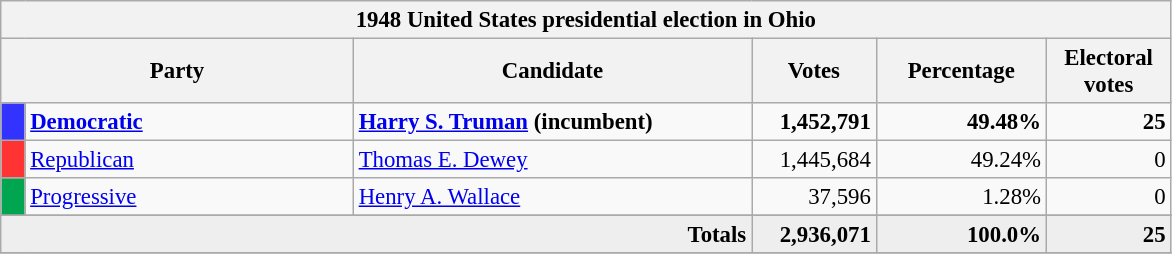<table class="wikitable" style="font-size: 95%;">
<tr>
<th colspan="6">1948 United States presidential election in Ohio</th>
</tr>
<tr>
<th colspan="2" style="width: 15em">Party</th>
<th style="width: 17em">Candidate</th>
<th style="width: 5em">Votes</th>
<th style="width: 7em">Percentage</th>
<th style="width: 5em">Electoral votes</th>
</tr>
<tr>
<th style="background-color:#3333FF; width: 3px"></th>
<td style="width: 130px"><strong><a href='#'>Democratic</a></strong></td>
<td><strong><a href='#'>Harry S. Truman</a> (incumbent)</strong></td>
<td align="right"><strong>1,452,791</strong></td>
<td align="right"><strong>49.48%</strong></td>
<td align="right"><strong>25</strong></td>
</tr>
<tr>
<th style="background-color:#FF3333; width: 3px"></th>
<td style="width: 130px"><a href='#'>Republican</a></td>
<td><a href='#'>Thomas E. Dewey</a></td>
<td align="right">1,445,684</td>
<td align="right">49.24%</td>
<td align="right">0</td>
</tr>
<tr>
<th style="background-color:#00A550; width: 3px"></th>
<td style="width: 130px"><a href='#'>Progressive</a></td>
<td><a href='#'>Henry A. Wallace</a></td>
<td align="right">37,596</td>
<td align="right">1.28%</td>
<td align="right">0</td>
</tr>
<tr>
</tr>
<tr>
</tr>
<tr bgcolor="#EEEEEE">
<td colspan="3" align="right"><strong>Totals</strong></td>
<td align="right"><strong>2,936,071</strong></td>
<td align="right"><strong>100.0%</strong></td>
<td align="right"><strong>25</strong></td>
</tr>
<tr>
</tr>
</table>
